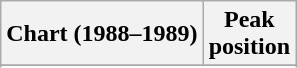<table class="wikitable sortable plainrowheaders" style="text-align:center">
<tr>
<th scope="col">Chart (1988–1989)</th>
<th scope="col">Peak<br>position</th>
</tr>
<tr>
</tr>
<tr>
</tr>
<tr>
</tr>
<tr>
</tr>
<tr>
</tr>
<tr>
</tr>
<tr>
</tr>
</table>
